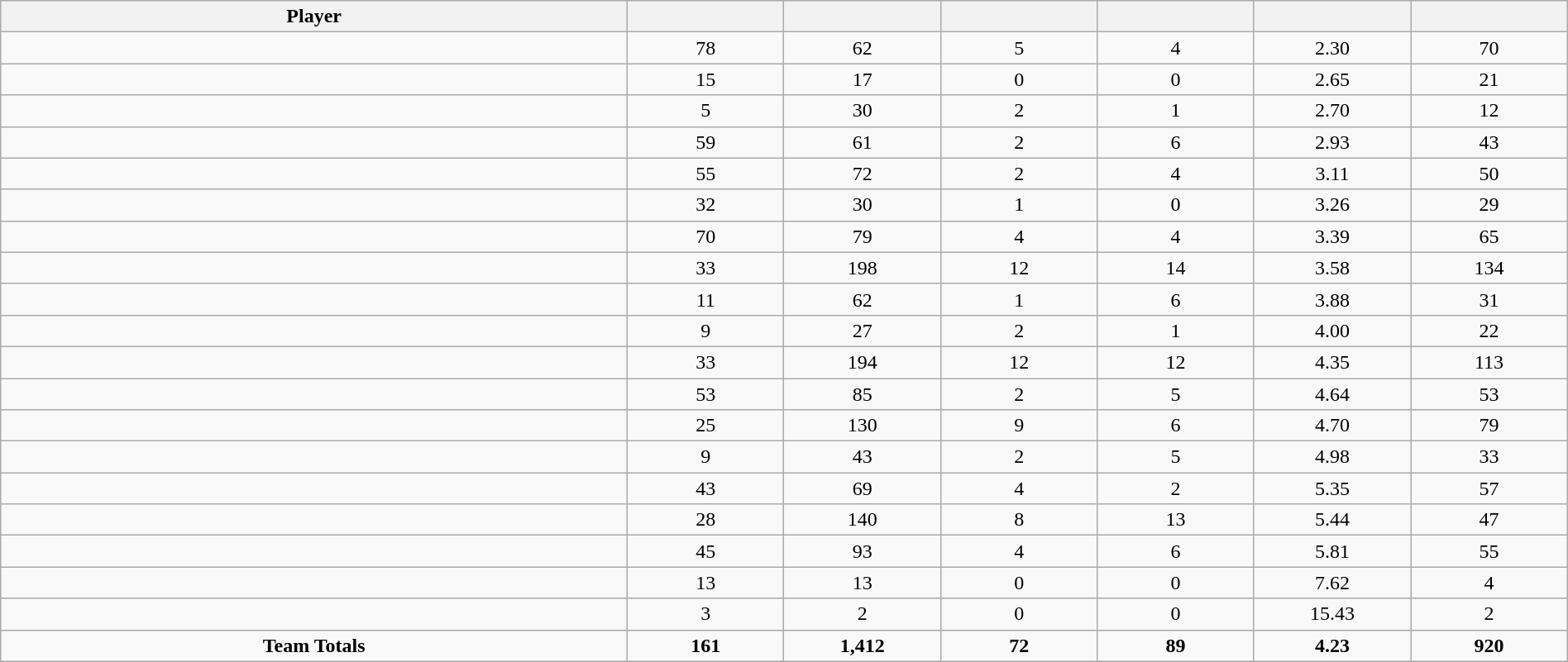<table class="wikitable sortable" style="text-align:center;" width="100%">
<tr>
<th width="40%">Player</th>
<th width="10%"></th>
<th width="10%" data-sort-type="number"></th>
<th width="10%"></th>
<th width="10%"></th>
<th width="10%"></th>
<th width="10%"></th>
</tr>
<tr>
<td></td>
<td>78</td>
<td>62</td>
<td>5</td>
<td>4</td>
<td>2.30</td>
<td>70</td>
</tr>
<tr>
<td></td>
<td>15</td>
<td>17</td>
<td>0</td>
<td>0</td>
<td>2.65</td>
<td>21</td>
</tr>
<tr>
<td></td>
<td>5</td>
<td>30</td>
<td>2</td>
<td>1</td>
<td>2.70</td>
<td>12</td>
</tr>
<tr>
<td></td>
<td>59</td>
<td>61</td>
<td>2</td>
<td>6</td>
<td>2.93</td>
<td>43</td>
</tr>
<tr>
<td></td>
<td>55</td>
<td>72</td>
<td>2</td>
<td>4</td>
<td>3.11</td>
<td>50</td>
</tr>
<tr>
<td></td>
<td>32</td>
<td>30</td>
<td>1</td>
<td>0</td>
<td>3.26</td>
<td>29</td>
</tr>
<tr>
<td></td>
<td>70</td>
<td>79</td>
<td>4</td>
<td>4</td>
<td>3.39</td>
<td>65</td>
</tr>
<tr>
<td></td>
<td>33</td>
<td>198</td>
<td>12</td>
<td>14</td>
<td>3.58</td>
<td>134</td>
</tr>
<tr>
<td></td>
<td>11</td>
<td>62</td>
<td>1</td>
<td>6</td>
<td>3.88</td>
<td>31</td>
</tr>
<tr>
<td></td>
<td>9</td>
<td>27</td>
<td>2</td>
<td>1</td>
<td>4.00</td>
<td>22</td>
</tr>
<tr>
<td></td>
<td>33</td>
<td>194</td>
<td>12</td>
<td>12</td>
<td>4.35</td>
<td>113</td>
</tr>
<tr>
<td></td>
<td>53</td>
<td>85</td>
<td>2</td>
<td>5</td>
<td>4.64</td>
<td>53</td>
</tr>
<tr>
<td></td>
<td>25</td>
<td>130</td>
<td>9</td>
<td>6</td>
<td>4.70</td>
<td>79</td>
</tr>
<tr>
<td></td>
<td>9</td>
<td>43</td>
<td>2</td>
<td>5</td>
<td>4.98</td>
<td>33</td>
</tr>
<tr>
<td></td>
<td>43</td>
<td>69</td>
<td>4</td>
<td>2</td>
<td>5.35</td>
<td>57</td>
</tr>
<tr>
<td></td>
<td>28</td>
<td>140</td>
<td>8</td>
<td>13</td>
<td>5.44</td>
<td>47</td>
</tr>
<tr>
<td></td>
<td>45</td>
<td>93</td>
<td>4</td>
<td>6</td>
<td>5.81</td>
<td>55</td>
</tr>
<tr>
<td></td>
<td>13</td>
<td>13</td>
<td>0</td>
<td>0</td>
<td>7.62</td>
<td>4</td>
</tr>
<tr>
<td></td>
<td>3</td>
<td>2</td>
<td>0</td>
<td>0</td>
<td>15.43</td>
<td>2</td>
</tr>
<tr>
<td><strong>Team Totals</strong></td>
<td><strong>161</strong></td>
<td><strong>1,412</strong></td>
<td><strong>72</strong></td>
<td><strong>89</strong></td>
<td><strong>4.23</strong></td>
<td><strong>920</strong></td>
</tr>
</table>
